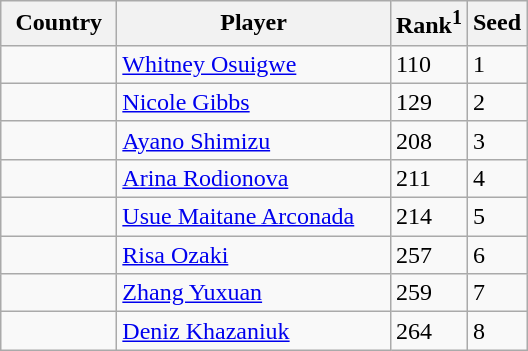<table class="sortable wikitable">
<tr>
<th width="70">Country</th>
<th width="175">Player</th>
<th>Rank<sup>1</sup></th>
<th>Seed</th>
</tr>
<tr>
<td></td>
<td><a href='#'>Whitney Osuigwe</a></td>
<td>110</td>
<td>1</td>
</tr>
<tr>
<td></td>
<td><a href='#'>Nicole Gibbs</a></td>
<td>129</td>
<td>2</td>
</tr>
<tr>
<td></td>
<td><a href='#'>Ayano Shimizu</a></td>
<td>208</td>
<td>3</td>
</tr>
<tr>
<td></td>
<td><a href='#'>Arina Rodionova</a></td>
<td>211</td>
<td>4</td>
</tr>
<tr>
<td></td>
<td><a href='#'>Usue Maitane Arconada</a></td>
<td>214</td>
<td>5</td>
</tr>
<tr>
<td></td>
<td><a href='#'>Risa Ozaki</a></td>
<td>257</td>
<td>6</td>
</tr>
<tr>
<td></td>
<td><a href='#'>Zhang Yuxuan</a></td>
<td>259</td>
<td>7</td>
</tr>
<tr>
<td></td>
<td><a href='#'>Deniz Khazaniuk</a></td>
<td>264</td>
<td>8</td>
</tr>
</table>
